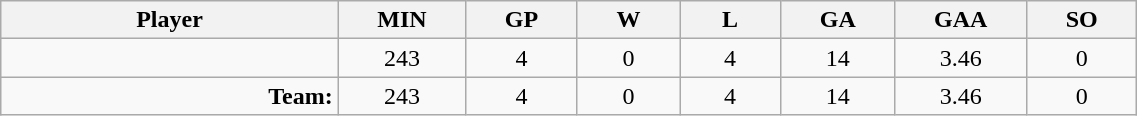<table class="wikitable sortable" width="60%">
<tr>
<th bgcolor="#DDDDFF" width="10%">Player</th>
<th width="3%" bgcolor="#DDDDFF" title="Minutes played">MIN</th>
<th width="3%" bgcolor="#DDDDFF" title="Games played in">GP</th>
<th width="3%" bgcolor="#DDDDFF" title="Wins">W</th>
<th width="3%" bgcolor="#DDDDFF"title="Losses">L</th>
<th width="3%" bgcolor="#DDDDFF" title="Goals against">GA</th>
<th width="3%" bgcolor="#DDDDFF" title="Goals against average">GAA</th>
<th width="3%" bgcolor="#DDDDFF" title="Shut-outs">SO</th>
</tr>
<tr align="center">
<td align="right"></td>
<td>243</td>
<td>4</td>
<td>0</td>
<td>4</td>
<td>14</td>
<td>3.46</td>
<td>0</td>
</tr>
<tr align="center">
<td align="right"><strong>Team:</strong></td>
<td>243</td>
<td>4</td>
<td>0</td>
<td>4</td>
<td>14</td>
<td>3.46</td>
<td>0</td>
</tr>
</table>
